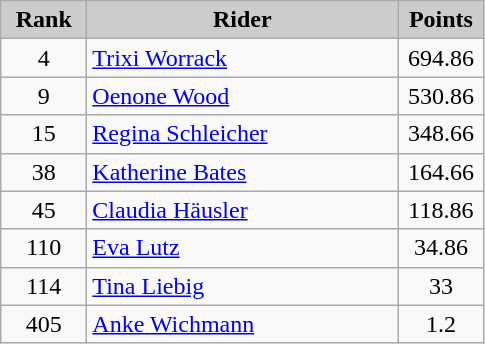<table class="wikitable alternance" style="text-align:center;">
<tr>
<th scope="col" style="background-color:#CCCCCC; width:50px;">Rank</th>
<th scope="col" style="background-color:#CCCCCC; width:200px;">Rider</th>
<th scope="col" style="background-color:#CCCCCC; width:50px;">Points</th>
</tr>
<tr>
<td>4</td>
<td style="text-align:left;"> <a href='#'>Trixi Worrack</a></td>
<td>694.86</td>
</tr>
<tr>
<td>9</td>
<td style="text-align:left;"> <a href='#'>Oenone Wood</a></td>
<td>530.86</td>
</tr>
<tr>
<td>15</td>
<td style="text-align:left;"> <a href='#'>Regina Schleicher</a></td>
<td>348.66</td>
</tr>
<tr>
<td>38</td>
<td style="text-align:left;"> <a href='#'>Katherine Bates</a></td>
<td>164.66</td>
</tr>
<tr>
<td>45</td>
<td style="text-align:left;"> <a href='#'>Claudia Häusler</a></td>
<td>118.86</td>
</tr>
<tr>
<td>110</td>
<td style="text-align:left;"> <a href='#'>Eva Lutz</a></td>
<td>34.86</td>
</tr>
<tr>
<td>114</td>
<td style="text-align:left;"> <a href='#'>Tina Liebig</a></td>
<td>33</td>
</tr>
<tr>
<td>405</td>
<td style="text-align:left;"> <a href='#'>Anke Wichmann</a></td>
<td>1.2</td>
</tr>
</table>
